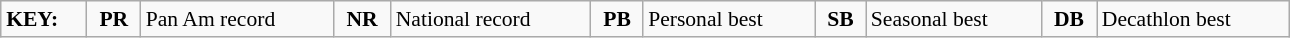<table class="wikitable" style="margin:0.5em auto; font-size:90%;position:relative;" width=68%>
<tr>
<td><strong>KEY:</strong></td>
<td align=center><strong>PR</strong></td>
<td>Pan Am record</td>
<td align=center><strong>NR</strong></td>
<td>National record</td>
<td align=center><strong>PB</strong></td>
<td>Personal best</td>
<td align=center><strong>SB</strong></td>
<td>Seasonal best</td>
<td align=center><strong>DB</strong></td>
<td>Decathlon best</td>
</tr>
</table>
